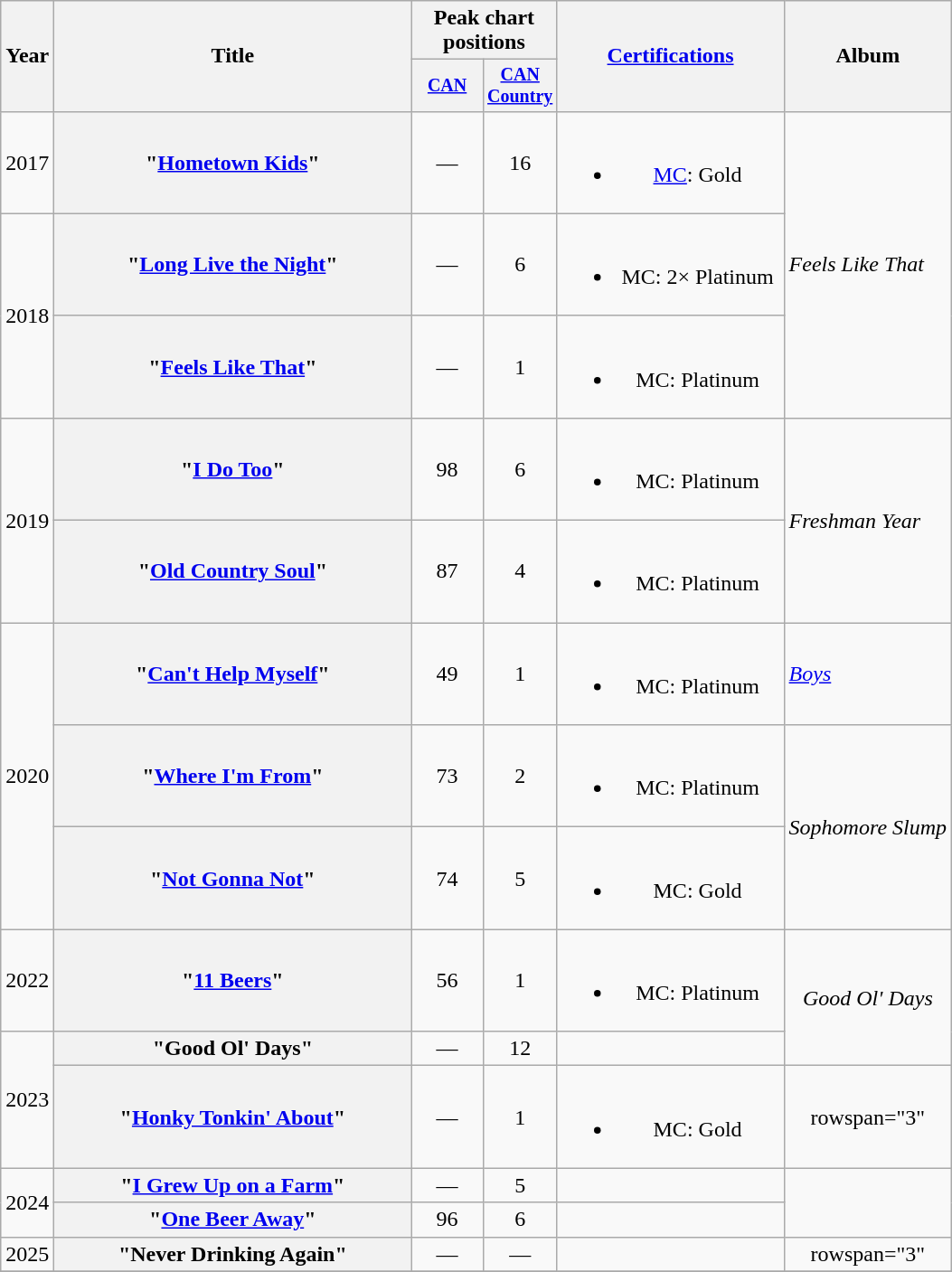<table class="wikitable plainrowheaders" style="text-align:center;">
<tr>
<th scope="col" rowspan="2" style="width:1em;">Year</th>
<th scope="col" rowspan="2" style="width:16em;">Title</th>
<th scope="col" colspan="2">Peak chart positions</th>
<th scope="col" rowspan="2" style="width:10em;"><a href='#'>Certifications</a></th>
<th scope="col" rowspan="2">Album</th>
</tr>
<tr style="font-size:smaller;">
<th scope="col" style="width:3.5em;"><a href='#'>CAN</a><br></th>
<th scope="col" style="width:3.5em;"><a href='#'>CAN Country</a><br></th>
</tr>
<tr>
<td>2017</td>
<th scope="row">"<a href='#'>Hometown Kids</a>"</th>
<td>—</td>
<td>16</td>
<td><br><ul><li><a href='#'>MC</a>: Gold</li></ul></td>
<td align="left" rowspan="3"><em>Feels Like That</em></td>
</tr>
<tr>
<td rowspan="2">2018</td>
<th scope="row">"<a href='#'>Long Live the Night</a>"</th>
<td>—</td>
<td>6</td>
<td><br><ul><li>MC: 2× Platinum</li></ul></td>
</tr>
<tr>
<th scope="row">"<a href='#'>Feels Like That</a>"</th>
<td>—</td>
<td>1</td>
<td><br><ul><li>MC: Platinum</li></ul></td>
</tr>
<tr>
<td rowspan="2">2019</td>
<th scope="row">"<a href='#'>I Do Too</a>"</th>
<td>98</td>
<td>6</td>
<td><br><ul><li>MC: Platinum</li></ul></td>
<td align="left" rowspan="2"><em>Freshman Year</em></td>
</tr>
<tr>
<th scope="row">"<a href='#'>Old Country Soul</a>"</th>
<td>87</td>
<td>4</td>
<td><br><ul><li>MC: Platinum</li></ul></td>
</tr>
<tr>
<td rowspan="3">2020</td>
<th scope="row">"<a href='#'>Can't Help Myself</a>"<br></th>
<td>49</td>
<td>1</td>
<td><br><ul><li>MC: Platinum</li></ul></td>
<td align="left"><em><a href='#'>Boys</a></em></td>
</tr>
<tr>
<th scope="row">"<a href='#'>Where I'm From</a>"</th>
<td>73</td>
<td>2</td>
<td><br><ul><li>MC: Platinum</li></ul></td>
<td rowspan="2"><em>Sophomore Slump</em></td>
</tr>
<tr>
<th scope="row">"<a href='#'>Not Gonna Not</a>"</th>
<td>74</td>
<td>5</td>
<td><br><ul><li>MC: Gold</li></ul></td>
</tr>
<tr>
<td>2022</td>
<th scope="row">"<a href='#'>11 Beers</a>"<br></th>
<td>56</td>
<td>1</td>
<td><br><ul><li>MC: Platinum</li></ul></td>
<td rowspan="2"><em>Good Ol' Days</em></td>
</tr>
<tr>
<td rowspan="2">2023</td>
<th scope="row">"Good Ol' Days"</th>
<td>—</td>
<td>12</td>
<td></td>
</tr>
<tr>
<th scope="row">"<a href='#'>Honky Tonkin' About</a>"<br></th>
<td>—</td>
<td>1</td>
<td><br><ul><li>MC: Gold</li></ul></td>
<td>rowspan="3" </td>
</tr>
<tr>
<td rowspan="2">2024</td>
<th scope="row">"<a href='#'>I Grew Up on a Farm</a>"</th>
<td>—</td>
<td>5</td>
<td></td>
</tr>
<tr>
<th scope="row">"<a href='#'>One Beer Away</a>"</th>
<td>96</td>
<td>6</td>
<td></td>
</tr>
<tr>
<td>2025</td>
<th scope="row">"Never Drinking Again"</th>
<td>—</td>
<td>—</td>
<td></td>
<td>rowspan="3" </td>
</tr>
<tr>
</tr>
</table>
